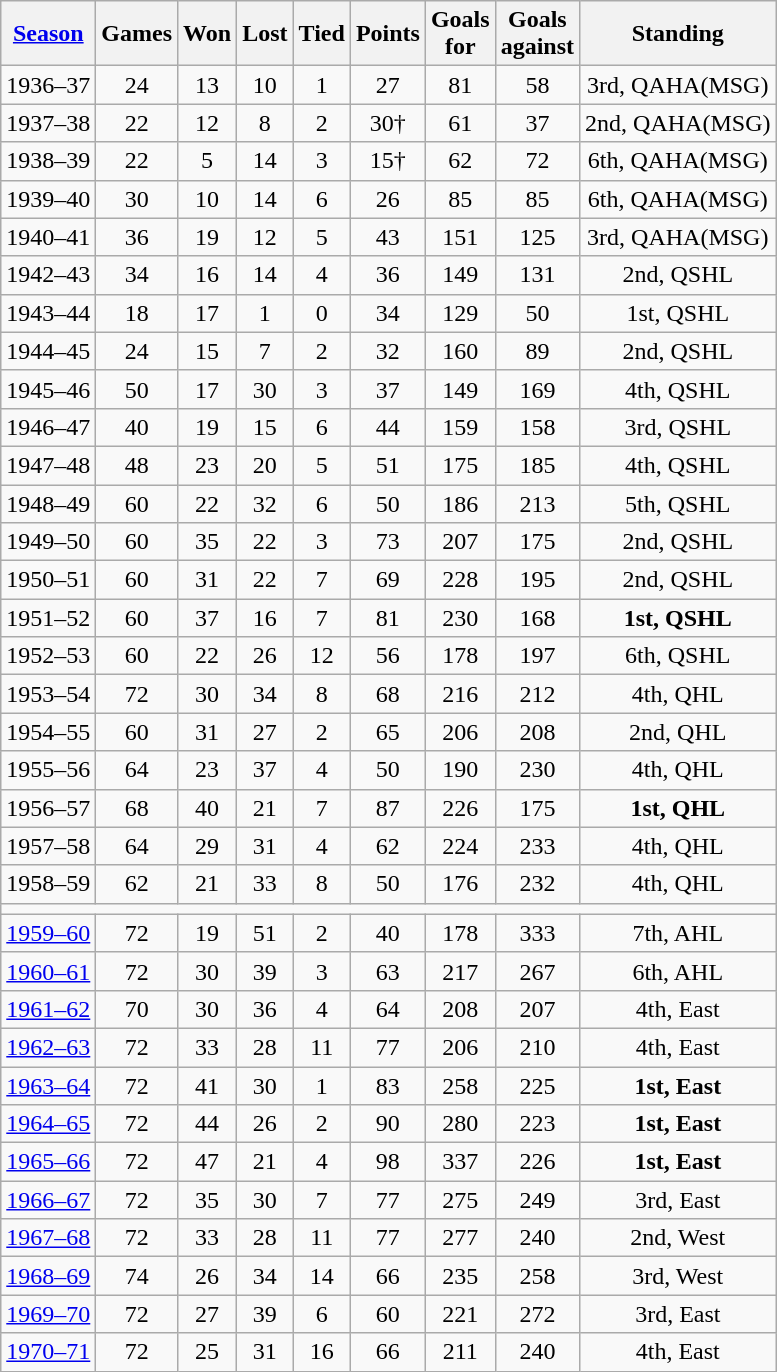<table class="wikitable" style="text-align:center">
<tr>
<th><a href='#'>Season</a></th>
<th>Games</th>
<th>Won</th>
<th>Lost</th>
<th>Tied</th>
<th>Points</th>
<th>Goals<br>for</th>
<th>Goals<br>against</th>
<th>Standing</th>
</tr>
<tr>
<td>1936–37</td>
<td>24</td>
<td>13</td>
<td>10</td>
<td>1</td>
<td>27</td>
<td>81</td>
<td>58</td>
<td>3rd, QAHA(MSG)</td>
</tr>
<tr>
<td>1937–38</td>
<td>22</td>
<td>12</td>
<td>8</td>
<td>2</td>
<td>30†</td>
<td>61</td>
<td>37</td>
<td>2nd, QAHA(MSG)</td>
</tr>
<tr>
<td>1938–39</td>
<td>22</td>
<td>5</td>
<td>14</td>
<td>3</td>
<td>15†</td>
<td>62</td>
<td>72</td>
<td>6th, QAHA(MSG)</td>
</tr>
<tr>
<td>1939–40</td>
<td>30</td>
<td>10</td>
<td>14</td>
<td>6</td>
<td>26</td>
<td>85</td>
<td>85</td>
<td>6th, QAHA(MSG)</td>
</tr>
<tr>
<td>1940–41</td>
<td>36</td>
<td>19</td>
<td>12</td>
<td>5</td>
<td>43</td>
<td>151</td>
<td>125</td>
<td>3rd, QAHA(MSG)</td>
</tr>
<tr>
<td>1942–43</td>
<td>34</td>
<td>16</td>
<td>14</td>
<td>4</td>
<td>36</td>
<td>149</td>
<td>131</td>
<td>2nd, QSHL</td>
</tr>
<tr>
<td>1943–44</td>
<td>18</td>
<td>17</td>
<td>1</td>
<td>0</td>
<td>34</td>
<td>129</td>
<td>50</td>
<td>1st, QSHL</td>
</tr>
<tr>
<td>1944–45</td>
<td>24</td>
<td>15</td>
<td>7</td>
<td>2</td>
<td>32</td>
<td>160</td>
<td>89</td>
<td>2nd, QSHL</td>
</tr>
<tr>
<td>1945–46</td>
<td>50</td>
<td>17</td>
<td>30</td>
<td>3</td>
<td>37</td>
<td>149</td>
<td>169</td>
<td>4th, QSHL</td>
</tr>
<tr>
<td>1946–47</td>
<td>40</td>
<td>19</td>
<td>15</td>
<td>6</td>
<td>44</td>
<td>159</td>
<td>158</td>
<td>3rd, QSHL</td>
</tr>
<tr>
<td>1947–48</td>
<td>48</td>
<td>23</td>
<td>20</td>
<td>5</td>
<td>51</td>
<td>175</td>
<td>185</td>
<td>4th, QSHL</td>
</tr>
<tr>
<td>1948–49</td>
<td>60</td>
<td>22</td>
<td>32</td>
<td>6</td>
<td>50</td>
<td>186</td>
<td>213</td>
<td>5th, QSHL</td>
</tr>
<tr>
<td>1949–50</td>
<td>60</td>
<td>35</td>
<td>22</td>
<td>3</td>
<td>73</td>
<td>207</td>
<td>175</td>
<td>2nd, QSHL</td>
</tr>
<tr>
<td>1950–51</td>
<td>60</td>
<td>31</td>
<td>22</td>
<td>7</td>
<td>69</td>
<td>228</td>
<td>195</td>
<td>2nd, QSHL</td>
</tr>
<tr>
<td>1951–52</td>
<td>60</td>
<td>37</td>
<td>16</td>
<td>7</td>
<td>81</td>
<td>230</td>
<td>168</td>
<td><strong>1st, QSHL</strong></td>
</tr>
<tr>
<td>1952–53</td>
<td>60</td>
<td>22</td>
<td>26</td>
<td>12</td>
<td>56</td>
<td>178</td>
<td>197</td>
<td>6th, QSHL</td>
</tr>
<tr>
<td>1953–54</td>
<td>72</td>
<td>30</td>
<td>34</td>
<td>8</td>
<td>68</td>
<td>216</td>
<td>212</td>
<td>4th, QHL</td>
</tr>
<tr>
<td>1954–55</td>
<td>60</td>
<td>31</td>
<td>27</td>
<td>2</td>
<td>65</td>
<td>206</td>
<td>208</td>
<td>2nd, QHL</td>
</tr>
<tr>
<td>1955–56</td>
<td>64</td>
<td>23</td>
<td>37</td>
<td>4</td>
<td>50</td>
<td>190</td>
<td>230</td>
<td>4th, QHL</td>
</tr>
<tr>
<td>1956–57</td>
<td>68</td>
<td>40</td>
<td>21</td>
<td>7</td>
<td>87</td>
<td>226</td>
<td>175</td>
<td><strong>1st, QHL</strong></td>
</tr>
<tr>
<td>1957–58</td>
<td>64</td>
<td>29</td>
<td>31</td>
<td>4</td>
<td>62</td>
<td>224</td>
<td>233</td>
<td>4th, QHL</td>
</tr>
<tr>
<td>1958–59</td>
<td>62</td>
<td>21</td>
<td>33</td>
<td>8</td>
<td>50</td>
<td>176</td>
<td>232</td>
<td>4th, QHL</td>
</tr>
<tr>
<td colspan="9"></td>
</tr>
<tr>
<td><a href='#'>1959–60</a></td>
<td>72</td>
<td>19</td>
<td>51</td>
<td>2</td>
<td>40</td>
<td>178</td>
<td>333</td>
<td>7th, AHL</td>
</tr>
<tr>
<td><a href='#'>1960–61</a></td>
<td>72</td>
<td>30</td>
<td>39</td>
<td>3</td>
<td>63</td>
<td>217</td>
<td>267</td>
<td>6th, AHL</td>
</tr>
<tr>
<td><a href='#'>1961–62</a></td>
<td>70</td>
<td>30</td>
<td>36</td>
<td>4</td>
<td>64</td>
<td>208</td>
<td>207</td>
<td>4th, East</td>
</tr>
<tr>
<td><a href='#'>1962–63</a></td>
<td>72</td>
<td>33</td>
<td>28</td>
<td>11</td>
<td>77</td>
<td>206</td>
<td>210</td>
<td>4th, East</td>
</tr>
<tr>
<td><a href='#'>1963–64</a></td>
<td>72</td>
<td>41</td>
<td>30</td>
<td>1</td>
<td>83</td>
<td>258</td>
<td>225</td>
<td><strong>1st, East</strong></td>
</tr>
<tr>
<td><a href='#'>1964–65</a></td>
<td>72</td>
<td>44</td>
<td>26</td>
<td>2</td>
<td>90</td>
<td>280</td>
<td>223</td>
<td><strong>1st, East</strong></td>
</tr>
<tr>
<td><a href='#'>1965–66</a></td>
<td>72</td>
<td>47</td>
<td>21</td>
<td>4</td>
<td>98</td>
<td>337</td>
<td>226</td>
<td><strong>1st, East</strong></td>
</tr>
<tr>
<td><a href='#'>1966–67</a></td>
<td>72</td>
<td>35</td>
<td>30</td>
<td>7</td>
<td>77</td>
<td>275</td>
<td>249</td>
<td>3rd, East</td>
</tr>
<tr>
<td><a href='#'>1967–68</a></td>
<td>72</td>
<td>33</td>
<td>28</td>
<td>11</td>
<td>77</td>
<td>277</td>
<td>240</td>
<td>2nd, West</td>
</tr>
<tr>
<td><a href='#'>1968–69</a></td>
<td>74</td>
<td>26</td>
<td>34</td>
<td>14</td>
<td>66</td>
<td>235</td>
<td>258</td>
<td>3rd, West</td>
</tr>
<tr>
<td><a href='#'>1969–70</a></td>
<td>72</td>
<td>27</td>
<td>39</td>
<td>6</td>
<td>60</td>
<td>221</td>
<td>272</td>
<td>3rd, East</td>
</tr>
<tr>
<td><a href='#'>1970–71</a></td>
<td>72</td>
<td>25</td>
<td>31</td>
<td>16</td>
<td>66</td>
<td>211</td>
<td>240</td>
<td>4th, East</td>
</tr>
</table>
